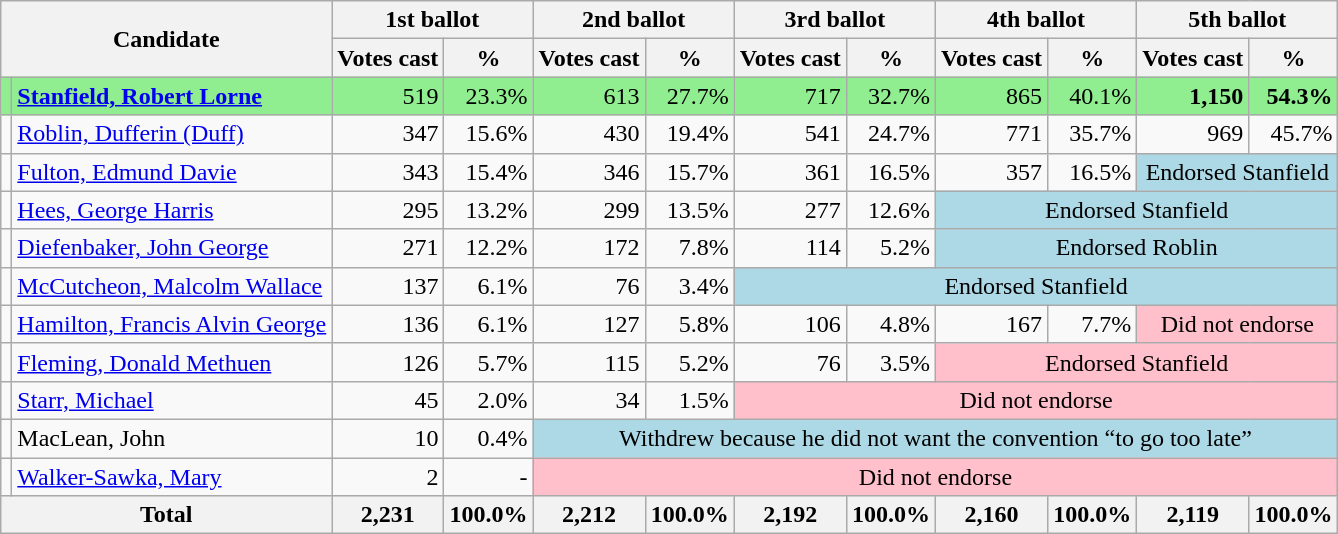<table class="wikitable">
<tr>
<th colspan="2" rowspan="2">Candidate</th>
<th colspan="2">1st ballot</th>
<th colspan="2">2nd ballot</th>
<th colspan="2">3rd ballot</th>
<th colspan="2">4th ballot</th>
<th colspan="2">5th ballot</th>
</tr>
<tr>
<th>Votes cast</th>
<th>%</th>
<th>Votes cast</th>
<th>%</th>
<th>Votes cast</th>
<th>%</th>
<th>Votes cast</th>
<th>%</th>
<th>Votes cast</th>
<th>%</th>
</tr>
<tr style="background:lightgreen;">
<td></td>
<td><strong><a href='#'>Stanfield, Robert Lorne</a></strong></td>
<td align="right">519</td>
<td align="right">23.3%</td>
<td align="right">613</td>
<td align="right">27.7%</td>
<td align="right">717</td>
<td align="right">32.7%</td>
<td align="right">865</td>
<td align="right">40.1%</td>
<td align="right"><strong>1,150</strong></td>
<td align="right"><strong>54.3%</strong></td>
</tr>
<tr>
<td></td>
<td><a href='#'>Roblin, Dufferin (Duff)</a></td>
<td align="right">347</td>
<td align="right">15.6%</td>
<td align="right">430</td>
<td align="right">19.4%</td>
<td align="right">541</td>
<td align="right">24.7%</td>
<td align="right">771</td>
<td align="right">35.7%</td>
<td align="right">969</td>
<td align="right">45.7%</td>
</tr>
<tr>
<td></td>
<td><a href='#'>Fulton, Edmund Davie</a></td>
<td align="right">343</td>
<td align="right">15.4%</td>
<td align="right">346</td>
<td align="right">15.7%</td>
<td align="right">361</td>
<td align="right">16.5%</td>
<td align="right">357</td>
<td align="right">16.5%</td>
<td style="text-align:center; background:lightblue;" colspan="2">Endorsed Stanfield</td>
</tr>
<tr>
<td></td>
<td><a href='#'>Hees, George Harris</a></td>
<td align="right">295</td>
<td align="right">13.2%</td>
<td align="right">299</td>
<td align="right">13.5%</td>
<td align="right">277</td>
<td align="right">12.6%</td>
<td style="text-align:center; background:lightblue;" colspan="4">Endorsed Stanfield</td>
</tr>
<tr>
<td></td>
<td><a href='#'>Diefenbaker, John George</a></td>
<td align="right">271</td>
<td align="right">12.2%</td>
<td align="right">172</td>
<td align="right">7.8%</td>
<td align="right">114</td>
<td align="right">5.2%</td>
<td style="text-align:center; background:lightblue;" colspan="4">Endorsed Roblin</td>
</tr>
<tr>
<td></td>
<td><a href='#'>McCutcheon, Malcolm Wallace</a></td>
<td align="right">137</td>
<td align="right">6.1%</td>
<td align="right">76</td>
<td align="right">3.4%</td>
<td style="text-align:center; background:lightblue;" colspan="6">Endorsed Stanfield</td>
</tr>
<tr>
<td></td>
<td><a href='#'>Hamilton, Francis Alvin George</a></td>
<td align="right">136</td>
<td align="right">6.1%</td>
<td align="right">127</td>
<td align="right">5.8%</td>
<td align="right">106</td>
<td align="right">4.8%</td>
<td align="right">167</td>
<td align="right">7.7%</td>
<td style="text-align:center; background:pink;" colspan="2">Did not endorse</td>
</tr>
<tr>
<td></td>
<td><a href='#'>Fleming, Donald Methuen</a></td>
<td align="right">126</td>
<td align="right">5.7%</td>
<td align="right">115</td>
<td align="right">5.2%</td>
<td align="right">76</td>
<td align="right">3.5%</td>
<td style="text-align:center; background:pink;" colspan="4">Endorsed Stanfield</td>
</tr>
<tr>
<td></td>
<td><a href='#'>Starr, Michael</a></td>
<td align="right">45</td>
<td align="right">2.0%</td>
<td align="right">34</td>
<td align="right">1.5%</td>
<td style="text-align:center; background:pink;" colspan="6">Did not endorse</td>
</tr>
<tr>
<td></td>
<td>MacLean, John</td>
<td align="right">10</td>
<td align="right">0.4%</td>
<td style="text-align:center; background:lightblue;" colspan="8">Withdrew because he did not want the convention “to go too late”</td>
</tr>
<tr>
<td></td>
<td><a href='#'>Walker-Sawka, Mary</a></td>
<td align="right">2</td>
<td align="right">-</td>
<td style="text-align:center; background:pink;" colspan="8">Did not endorse</td>
</tr>
<tr>
<th colspan="2">Total</th>
<th align="right">2,231</th>
<th align="right">100.0%</th>
<th align="right">2,212</th>
<th align="right">100.0%</th>
<th align="right">2,192</th>
<th align="right">100.0%</th>
<th align="right">2,160</th>
<th align="right">100.0%</th>
<th align="right">2,119</th>
<th align="right">100.0%</th>
</tr>
</table>
